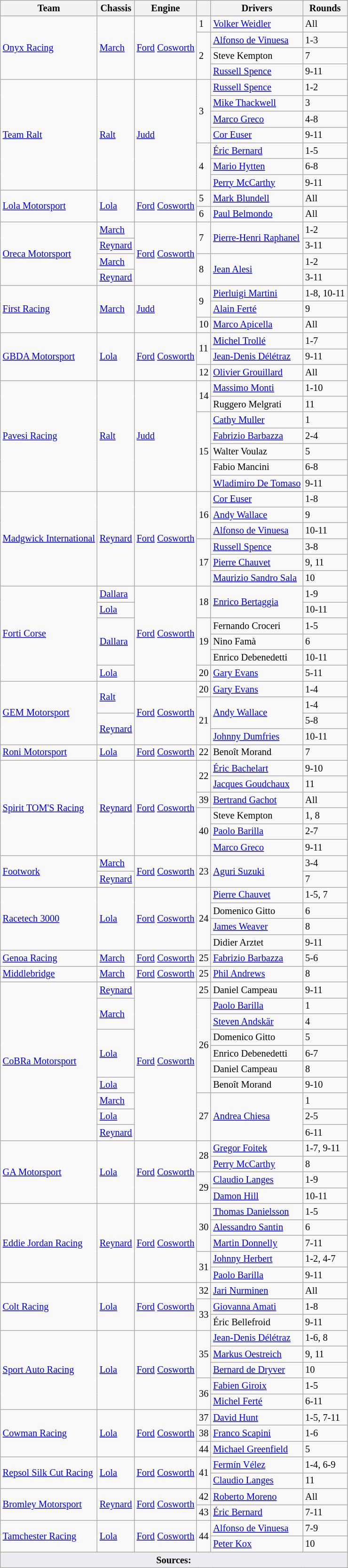<table class="wikitable" border="1" style="font-size: 85%;">
<tr>
<th>Team</th>
<th>Chassis</th>
<th>Engine</th>
<th></th>
<th>Drivers</th>
<th>Rounds</th>
</tr>
<tr>
<td rowspan=4> <a href='#'>Onyx Racing</a></td>
<td rowspan=4><a href='#'>March</a></td>
<td rowspan=4><a href='#'>Ford</a> <a href='#'>Cosworth</a></td>
<td>1</td>
<td> <a href='#'>Volker Weidler</a></td>
<td>All</td>
</tr>
<tr>
<td rowspan=3>2</td>
<td> <a href='#'>Alfonso de Vinuesa</a></td>
<td>1-3</td>
</tr>
<tr>
<td> Steve Kempton</td>
<td>7</td>
</tr>
<tr>
<td> <a href='#'>Russell Spence</a></td>
<td>9-11</td>
</tr>
<tr>
<td rowspan=7> <a href='#'>Team Ralt</a></td>
<td rowspan=7><a href='#'>Ralt</a></td>
<td rowspan=7><a href='#'>Judd</a></td>
<td rowspan=4>3</td>
<td> <a href='#'>Russell Spence</a></td>
<td>1-2</td>
</tr>
<tr>
<td> <a href='#'>Mike Thackwell</a></td>
<td>3</td>
</tr>
<tr>
<td> <a href='#'>Marco Greco</a></td>
<td>4-8</td>
</tr>
<tr>
<td> <a href='#'>Cor Euser</a></td>
<td>9-11</td>
</tr>
<tr>
<td rowspan=3>4</td>
<td> <a href='#'>Éric Bernard</a></td>
<td>1-5</td>
</tr>
<tr>
<td> <a href='#'>Mario Hytten</a></td>
<td>6-8</td>
</tr>
<tr>
<td> <a href='#'>Perry McCarthy</a></td>
<td>9-11</td>
</tr>
<tr>
<td rowspan=2> <a href='#'>Lola Motorsport</a></td>
<td rowspan=2><a href='#'>Lola</a></td>
<td rowspan=2><a href='#'>Ford</a> <a href='#'>Cosworth</a></td>
<td>5</td>
<td> <a href='#'>Mark Blundell</a></td>
<td>All</td>
</tr>
<tr>
<td>6</td>
<td> <a href='#'>Paul Belmondo</a></td>
<td>All</td>
</tr>
<tr>
<td rowspan=4> <a href='#'>Oreca Motorsport</a></td>
<td><a href='#'>March</a></td>
<td rowspan=4><a href='#'>Ford</a> <a href='#'>Cosworth</a></td>
<td rowspan=2>7</td>
<td rowspan=2> <a href='#'>Pierre-Henri Raphanel</a></td>
<td>1-2</td>
</tr>
<tr>
<td><a href='#'>Reynard</a></td>
<td>3-11</td>
</tr>
<tr>
<td><a href='#'>March</a></td>
<td rowspan=2>8</td>
<td rowspan=2> <a href='#'>Jean Alesi</a></td>
<td>1-2</td>
</tr>
<tr>
<td><a href='#'>Reynard</a></td>
<td>3-11</td>
</tr>
<tr>
<td rowspan=3> <a href='#'>First Racing</a></td>
<td rowspan=3><a href='#'>March</a></td>
<td rowspan=3><a href='#'>Judd</a></td>
<td rowspan=2>9</td>
<td> <a href='#'>Pierluigi Martini</a></td>
<td>1-8, 10-11</td>
</tr>
<tr>
<td> <a href='#'>Alain Ferté</a></td>
<td>9</td>
</tr>
<tr>
<td>10</td>
<td> <a href='#'>Marco Apicella</a></td>
<td>All</td>
</tr>
<tr>
<td rowspan=3> <a href='#'>GBDA Motorsport</a></td>
<td rowspan=3><a href='#'>Lola</a></td>
<td rowspan=3><a href='#'>Ford</a> <a href='#'>Cosworth</a></td>
<td rowspan=2>11</td>
<td> <a href='#'>Michel Trollé</a></td>
<td>1-7</td>
</tr>
<tr>
<td> <a href='#'>Jean-Denis Délétraz</a></td>
<td>9-11</td>
</tr>
<tr>
<td>12</td>
<td> <a href='#'>Olivier Grouillard</a></td>
<td>All</td>
</tr>
<tr>
<td rowspan=7> <a href='#'>Pavesi Racing</a></td>
<td rowspan=7><a href='#'>Ralt</a></td>
<td rowspan=7><a href='#'>Judd</a></td>
<td rowspan=2>14</td>
<td> <a href='#'>Massimo Monti</a></td>
<td>1-10</td>
</tr>
<tr>
<td> Ruggero Melgrati</td>
<td>11</td>
</tr>
<tr>
<td rowspan=5>15</td>
<td> <a href='#'>Cathy Muller</a></td>
<td>1</td>
</tr>
<tr>
<td> <a href='#'>Fabrizio Barbazza</a></td>
<td>2-4</td>
</tr>
<tr>
<td> Walter Voulaz</td>
<td>5</td>
</tr>
<tr>
<td> Fabio Mancini</td>
<td>6-8</td>
</tr>
<tr>
<td> <a href='#'>Wladimiro De Tomaso</a></td>
<td>9-11</td>
</tr>
<tr>
<td rowspan=6> <a href='#'>Madgwick International</a></td>
<td rowspan=6><a href='#'>Reynard</a></td>
<td rowspan=6><a href='#'>Ford</a> <a href='#'>Cosworth</a></td>
<td rowspan=3>16</td>
<td> <a href='#'>Cor Euser</a></td>
<td>1-8</td>
</tr>
<tr>
<td> <a href='#'>Andy Wallace</a></td>
<td>9</td>
</tr>
<tr>
<td> <a href='#'>Alfonso de Vinuesa</a></td>
<td>10-11</td>
</tr>
<tr>
<td rowspan=3>17</td>
<td> <a href='#'>Russell Spence</a></td>
<td>3-8</td>
</tr>
<tr>
<td> <a href='#'>Pierre Chauvet</a></td>
<td>9, 11</td>
</tr>
<tr>
<td> <a href='#'>Maurizio Sandro Sala</a></td>
<td>10</td>
</tr>
<tr>
<td rowspan=6> <a href='#'>Forti Corse</a></td>
<td rowspan=1><a href='#'>Dallara</a></td>
<td rowspan=6><a href='#'>Ford</a> <a href='#'>Cosworth</a></td>
<td rowspan=2>18</td>
<td rowspan=2> <a href='#'>Enrico Bertaggia</a></td>
<td>1-9</td>
</tr>
<tr>
<td><a href='#'>Lola</a></td>
<td>10-11</td>
</tr>
<tr>
<td rowspan=3><a href='#'>Dallara</a></td>
<td rowspan=3>19</td>
<td> Fernando Croceri</td>
<td>1-5</td>
</tr>
<tr>
<td> Nino Famà</td>
<td>6</td>
</tr>
<tr>
<td> Enrico Debenedetti</td>
<td>10-11</td>
</tr>
<tr>
<td><a href='#'>Lola</a></td>
<td>20</td>
<td> <a href='#'>Gary Evans</a></td>
<td>5-11</td>
</tr>
<tr>
<td rowspan=4> <a href='#'>GEM Motorsport</a></td>
<td rowspan=2><a href='#'>Ralt</a></td>
<td rowspan=4><a href='#'>Ford</a> <a href='#'>Cosworth</a></td>
<td>20</td>
<td> <a href='#'>Gary Evans</a></td>
<td>1-4</td>
</tr>
<tr>
<td rowspan=3>21</td>
<td rowspan=2> <a href='#'>Andy Wallace</a></td>
<td>1-4</td>
</tr>
<tr>
<td rowspan=2><a href='#'>Reynard</a></td>
<td>5-8</td>
</tr>
<tr>
<td> <a href='#'>Johnny Dumfries</a></td>
<td>10-11</td>
</tr>
<tr>
<td> <a href='#'>Roni Motorsport</a></td>
<td><a href='#'>Lola</a></td>
<td><a href='#'>Ford</a> <a href='#'>Cosworth</a></td>
<td>22</td>
<td> Benoît Morand</td>
<td>7</td>
</tr>
<tr>
<td rowspan=6> <a href='#'>Spirit TOM'S Racing</a></td>
<td rowspan=6><a href='#'>Reynard</a></td>
<td rowspan=6><a href='#'>Ford</a> <a href='#'>Cosworth</a></td>
<td rowspan=2>22</td>
<td> <a href='#'>Éric Bachelart</a></td>
<td>9-10</td>
</tr>
<tr>
<td> <a href='#'>Jacques Goudchaux</a></td>
<td>11</td>
</tr>
<tr>
<td>39</td>
<td> <a href='#'>Bertrand Gachot</a></td>
<td>All</td>
</tr>
<tr>
<td rowspan=3>40</td>
<td> Steve Kempton</td>
<td>1, 8</td>
</tr>
<tr>
<td> <a href='#'>Paolo Barilla</a></td>
<td>2-7</td>
</tr>
<tr>
<td> <a href='#'>Marco Greco</a></td>
<td>9-11</td>
</tr>
<tr>
<td rowspan=2> <a href='#'>Footwork</a></td>
<td><a href='#'>March</a></td>
<td rowspan=2><a href='#'>Ford</a> <a href='#'>Cosworth</a></td>
<td rowspan=2>23</td>
<td rowspan=2> <a href='#'>Aguri Suzuki</a></td>
<td>3-4</td>
</tr>
<tr>
<td><a href='#'>Reynard</a></td>
<td>7</td>
</tr>
<tr>
<td rowspan=4> <a href='#'>Racetech 3000</a></td>
<td rowspan=4><a href='#'>Lola</a></td>
<td rowspan=4><a href='#'>Ford</a> <a href='#'>Cosworth</a></td>
<td rowspan=4>24</td>
<td> <a href='#'>Pierre Chauvet</a></td>
<td>1-5, 7</td>
</tr>
<tr>
<td> Domenico Gitto</td>
<td>6</td>
</tr>
<tr>
<td> <a href='#'>James Weaver</a></td>
<td>8</td>
</tr>
<tr>
<td> Didier Arztet</td>
<td>9-11</td>
</tr>
<tr>
<td> <a href='#'>Genoa Racing</a></td>
<td><a href='#'>March</a></td>
<td><a href='#'>Ford</a> <a href='#'>Cosworth</a></td>
<td>25</td>
<td> <a href='#'>Fabrizio Barbazza</a></td>
<td>5-6</td>
</tr>
<tr>
<td> <a href='#'>Middlebridge</a></td>
<td><a href='#'>March</a></td>
<td><a href='#'>Ford</a> <a href='#'>Cosworth</a></td>
<td>25</td>
<td> <a href='#'>Phil Andrews</a></td>
<td>8</td>
</tr>
<tr>
<td rowspan=10> <a href='#'>CoBRa Motorsport</a></td>
<td><a href='#'>Reynard</a></td>
<td rowspan=10><a href='#'>Ford</a> <a href='#'>Cosworth</a></td>
<td>25</td>
<td> Daniel Campeau</td>
<td>9-11</td>
</tr>
<tr>
<td rowspan=2><a href='#'>March</a></td>
<td rowspan=6>26</td>
<td> <a href='#'>Paolo Barilla</a></td>
<td>1</td>
</tr>
<tr>
<td> <a href='#'>Steven Andskär</a></td>
<td>4</td>
</tr>
<tr>
<td rowspan=3><a href='#'>Lola</a></td>
<td> Domenico Gitto</td>
<td>5</td>
</tr>
<tr>
<td> Enrico Debenedetti</td>
<td>6-7</td>
</tr>
<tr>
<td> Daniel Campeau</td>
<td>8</td>
</tr>
<tr>
<td><a href='#'>Lola</a></td>
<td> Benoît Morand</td>
<td>9-10</td>
</tr>
<tr>
<td><a href='#'>March</a></td>
<td rowspan=3>27</td>
<td rowspan=3> <a href='#'>Andrea Chiesa</a></td>
<td>1</td>
</tr>
<tr>
<td><a href='#'>Lola</a></td>
<td>2-5</td>
</tr>
<tr>
<td><a href='#'>Reynard</a></td>
<td>6-11</td>
</tr>
<tr>
<td rowspan=4> <a href='#'>GA Motorsport</a></td>
<td rowspan=4><a href='#'>Lola</a></td>
<td rowspan=4><a href='#'>Ford</a> <a href='#'>Cosworth</a></td>
<td rowspan=2>28</td>
<td> <a href='#'>Gregor Foitek</a></td>
<td>1-7, 9-11</td>
</tr>
<tr>
<td> <a href='#'>Perry McCarthy</a></td>
<td>8</td>
</tr>
<tr>
<td rowspan=2>29</td>
<td> <a href='#'>Claudio Langes</a></td>
<td>1-9</td>
</tr>
<tr>
<td> <a href='#'>Damon Hill</a></td>
<td>10-11</td>
</tr>
<tr>
<td rowspan=5> <a href='#'>Eddie Jordan Racing</a></td>
<td rowspan=5><a href='#'>Reynard</a></td>
<td rowspan=5><a href='#'>Ford</a> <a href='#'>Cosworth</a></td>
<td rowspan=3>30</td>
<td> <a href='#'>Thomas Danielsson</a></td>
<td>1-5</td>
</tr>
<tr>
<td> <a href='#'>Alessandro Santin</a></td>
<td>6</td>
</tr>
<tr>
<td> <a href='#'>Martin Donnelly</a></td>
<td>7-11</td>
</tr>
<tr>
<td rowspan=2>31</td>
<td> <a href='#'>Johnny Herbert</a></td>
<td>1-2, 4-7</td>
</tr>
<tr>
<td> <a href='#'>Paolo Barilla</a></td>
<td>9-11</td>
</tr>
<tr>
<td rowspan=3><a href='#'>Colt Racing</a></td>
<td rowspan=3><a href='#'>Lola</a></td>
<td rowspan=3><a href='#'>Ford</a> <a href='#'>Cosworth</a></td>
<td>32</td>
<td> <a href='#'>Jari Nurminen</a></td>
<td>All</td>
</tr>
<tr>
<td rowspan=2>33</td>
<td> <a href='#'>Giovanna Amati</a></td>
<td>1-8</td>
</tr>
<tr>
<td> Éric Bellefroid</td>
<td>9-11</td>
</tr>
<tr>
<td rowspan=5> <a href='#'>Sport Auto Racing</a></td>
<td rowspan=5><a href='#'>Lola</a></td>
<td rowspan=5><a href='#'>Ford</a> <a href='#'>Cosworth</a></td>
<td rowspan=3>35</td>
<td> <a href='#'>Jean-Denis Délétraz</a></td>
<td>1-6, 8</td>
</tr>
<tr>
<td> <a href='#'>Markus Oestreich</a></td>
<td>9, 11</td>
</tr>
<tr>
<td> <a href='#'>Bernard de Dryver</a></td>
<td>10</td>
</tr>
<tr>
<td rowspan=2>36</td>
<td> <a href='#'>Fabien Giroix</a></td>
<td>1-5</td>
</tr>
<tr>
<td> <a href='#'>Michel Ferté</a></td>
<td>6-11</td>
</tr>
<tr>
<td rowspan=3> <a href='#'>Cowman Racing</a></td>
<td rowspan=3><a href='#'>Lola</a></td>
<td rowspan=3><a href='#'>Ford</a> <a href='#'>Cosworth</a></td>
<td>37</td>
<td> <a href='#'>David Hunt</a></td>
<td>1-5, 7-11</td>
</tr>
<tr>
<td>38</td>
<td> <a href='#'>Franco Scapini</a></td>
<td>1-6</td>
</tr>
<tr>
<td>44</td>
<td> <a href='#'>Michael Greenfield</a></td>
<td>5</td>
</tr>
<tr>
<td rowspan=2> <a href='#'>Repsol Silk Cut Racing</a></td>
<td rowspan=2><a href='#'>Lola</a></td>
<td rowspan=2><a href='#'>Ford</a> <a href='#'>Cosworth</a></td>
<td rowspan=2>41</td>
<td> <a href='#'>Fermín Vélez</a></td>
<td>1-4, 6-9</td>
</tr>
<tr>
<td> <a href='#'>Claudio Langes</a></td>
<td>11</td>
</tr>
<tr>
<td rowspan=2> <a href='#'>Bromley Motorsport</a></td>
<td rowspan=2><a href='#'>Reynard</a></td>
<td rowspan=2><a href='#'>Ford</a> <a href='#'>Cosworth</a></td>
<td>42</td>
<td> <a href='#'>Roberto Moreno</a></td>
<td>All</td>
</tr>
<tr>
<td>43</td>
<td> <a href='#'>Éric Bernard</a></td>
<td>7-11</td>
</tr>
<tr>
<td rowspan=2><a href='#'>Tamchester Racing</a></td>
<td rowspan=2><a href='#'>Lola</a></td>
<td rowspan=2><a href='#'>Ford</a> <a href='#'>Cosworth</a></td>
<td rowspan=2>44</td>
<td> <a href='#'>Alfonso de Vinuesa</a></td>
<td>7-9</td>
</tr>
<tr>
<td> <a href='#'>Peter Kox</a></td>
<td>10</td>
</tr>
<tr class="sortbottom">
<td colspan="6" style="background-color:#EAECF0;text-align:center"><strong>Sources:</strong></td>
</tr>
</table>
